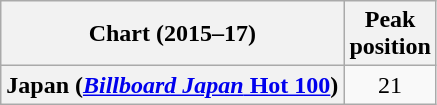<table class="wikitable sortable plainrowheaders" style="text-align:center">
<tr>
<th scope="col">Chart (2015–17)</th>
<th scope="col">Peak<br>position</th>
</tr>
<tr>
<th scope="row">Japan (<a href='#'><em>Billboard Japan</em> Hot 100</a>)</th>
<td>21</td>
</tr>
</table>
